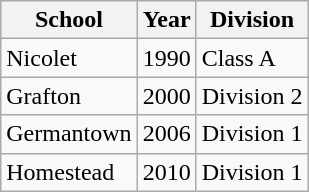<table class="wikitable">
<tr>
<th>School</th>
<th>Year</th>
<th>Division</th>
</tr>
<tr>
<td>Nicolet</td>
<td>1990</td>
<td>Class A</td>
</tr>
<tr>
<td>Grafton</td>
<td>2000</td>
<td>Division 2</td>
</tr>
<tr>
<td>Germantown</td>
<td>2006</td>
<td>Division 1</td>
</tr>
<tr>
<td>Homestead</td>
<td>2010</td>
<td>Division 1</td>
</tr>
</table>
